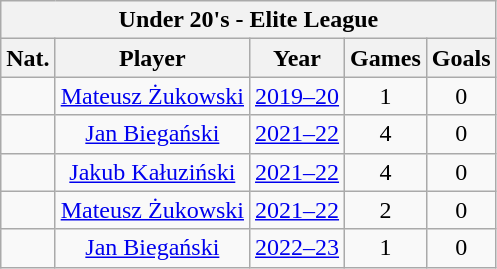<table class="wikitable" style="text-align: center">
<tr>
<th colspan=5>Under 20's - Elite League</th>
</tr>
<tr>
<th>Nat.</th>
<th>Player</th>
<th>Year</th>
<th>Games</th>
<th>Goals</th>
</tr>
<tr>
<td></td>
<td><a href='#'>Mateusz Żukowski</a></td>
<td><a href='#'>2019–20</a></td>
<td>1</td>
<td>0</td>
</tr>
<tr>
<td></td>
<td><a href='#'>Jan Biegański</a></td>
<td><a href='#'>2021–22</a></td>
<td>4</td>
<td>0</td>
</tr>
<tr>
<td></td>
<td><a href='#'>Jakub Kałuziński</a></td>
<td><a href='#'>2021–22</a></td>
<td>4</td>
<td>0</td>
</tr>
<tr>
<td></td>
<td><a href='#'>Mateusz Żukowski</a></td>
<td><a href='#'>2021–22</a></td>
<td>2</td>
<td>0</td>
</tr>
<tr>
<td></td>
<td><a href='#'>Jan Biegański</a></td>
<td><a href='#'>2022–23</a></td>
<td>1</td>
<td>0</td>
</tr>
</table>
